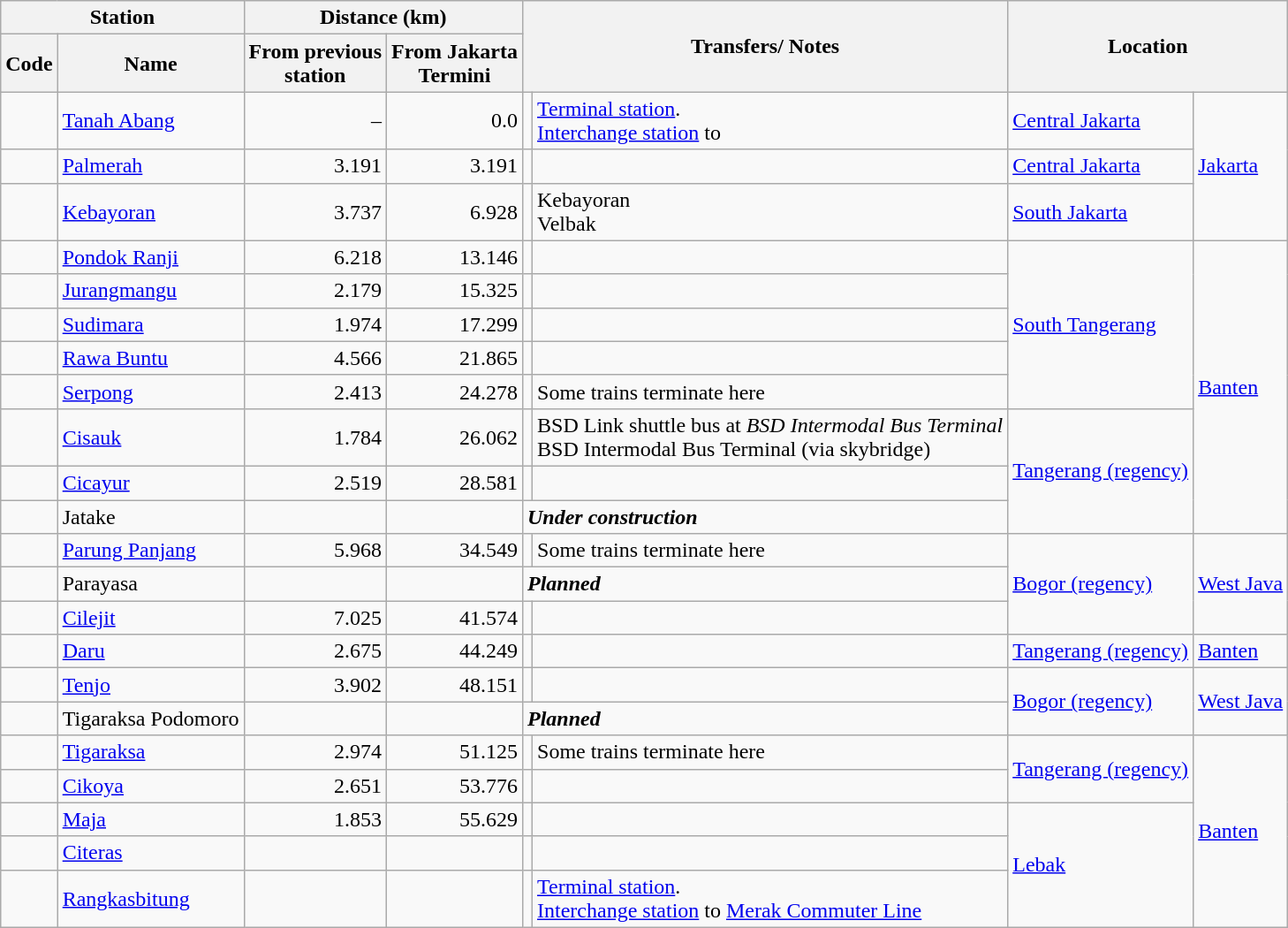<table class="wikitable" rules="all">
<tr>
<th colspan="2"> Station</th>
<th colspan="2" style="width: 5em;">Distance (km)</th>
<th colspan="2" rowspan="2">Transfers/ Notes</th>
<th colspan="2" rowspan="2">Location</th>
</tr>
<tr>
<th>Code</th>
<th>Name</th>
<th>From previous<br>station</th>
<th>From Jakarta<br>Termini</th>
</tr>
<tr>
<td> </td>
<td><a href='#'>Tanah Abang</a></td>
<td style="text-align: right;">–</td>
<td style="text-align: right;">0.0</td>
<td></td>
<td><a href='#'>Terminal station</a>.<br><a href='#'>Interchange station</a> to </td>
<td><a href='#'>Central Jakarta</a></td>
<td rowspan="3"><a href='#'>Jakarta</a></td>
</tr>
<tr>
<td></td>
<td><a href='#'>Palmerah</a></td>
<td style="text-align: right;">3.191</td>
<td style="text-align: right;">3.191</td>
<td></td>
<td></td>
<td><a href='#'>Central Jakarta</a></td>
</tr>
<tr>
<td></td>
<td><a href='#'>Kebayoran</a></td>
<td style="text-align: right;">3.737</td>
<td style="text-align: right;">6.928</td>
<td></td>
<td> Kebayoran<br>    Velbak</td>
<td><a href='#'>South Jakarta</a></td>
</tr>
<tr>
<td></td>
<td><a href='#'>Pondok Ranji</a></td>
<td style="text-align: right;">6.218</td>
<td style="text-align: right;">13.146</td>
<td></td>
<td></td>
<td rowspan="5"><a href='#'>South Tangerang</a></td>
<td rowspan="8"><a href='#'>Banten</a></td>
</tr>
<tr>
<td></td>
<td><a href='#'>Jurangmangu</a></td>
<td style="text-align: right;">2.179</td>
<td style="text-align: right;">15.325</td>
<td></td>
<td></td>
</tr>
<tr>
<td></td>
<td><a href='#'>Sudimara</a></td>
<td style="text-align: right;">1.974</td>
<td style="text-align: right;">17.299</td>
<td></td>
<td></td>
</tr>
<tr>
<td></td>
<td><a href='#'>Rawa Buntu</a></td>
<td style="text-align: right;">4.566</td>
<td style="text-align: right;">21.865</td>
<td></td>
<td></td>
</tr>
<tr>
<td></td>
<td><a href='#'>Serpong</a></td>
<td style="text-align: right;">2.413</td>
<td style="text-align: right;">24.278</td>
<td></td>
<td>Some trains terminate here</td>
</tr>
<tr>
<td></td>
<td><a href='#'>Cisauk</a></td>
<td style="text-align: right;">1.784</td>
<td style="text-align: right;">26.062</td>
<td></td>
<td> BSD Link shuttle bus at <em>BSD Intermodal Bus Terminal</em><br> BSD Intermodal Bus Terminal (via skybridge)</td>
<td rowspan="3"><a href='#'>Tangerang (regency)</a></td>
</tr>
<tr>
<td></td>
<td><a href='#'>Cicayur</a></td>
<td style="text-align: right;">2.519</td>
<td style="text-align: right;">28.581</td>
<td></td>
<td></td>
</tr>
<tr>
<td></td>
<td>Jatake</td>
<td></td>
<td></td>
<td colspan="2"><strong><em>Under construction</em></strong></td>
</tr>
<tr>
<td></td>
<td><a href='#'>Parung Panjang</a></td>
<td style="text-align: right;">5.968</td>
<td style="text-align: right;">34.549</td>
<td></td>
<td>Some trains terminate here</td>
<td rowspan="3"><a href='#'>Bogor (regency)</a></td>
<td rowspan="3"><a href='#'>West Java</a></td>
</tr>
<tr>
<td></td>
<td>Parayasa</td>
<td></td>
<td></td>
<td colspan="2"><strong><em>Planned</em></strong></td>
</tr>
<tr>
<td></td>
<td><a href='#'>Cilejit</a></td>
<td style="text-align: right;">7.025</td>
<td style="text-align: right;">41.574</td>
<td></td>
<td></td>
</tr>
<tr>
<td></td>
<td><a href='#'>Daru</a></td>
<td style="text-align: right;">2.675</td>
<td style="text-align: right;">44.249</td>
<td></td>
<td></td>
<td><a href='#'>Tangerang (regency)</a></td>
<td><a href='#'>Banten</a></td>
</tr>
<tr>
<td></td>
<td><a href='#'>Tenjo</a></td>
<td style="text-align: right;">3.902</td>
<td style="text-align: right;">48.151</td>
<td></td>
<td></td>
<td rowspan="2"><a href='#'>Bogor (regency)</a></td>
<td rowspan="2"><a href='#'>West Java</a></td>
</tr>
<tr>
<td></td>
<td>Tigaraksa Podomoro</td>
<td></td>
<td></td>
<td colspan="2"><strong><em>Planned</em></strong></td>
</tr>
<tr>
<td></td>
<td><a href='#'>Tigaraksa</a></td>
<td style="text-align: right;">2.974</td>
<td style="text-align: right;">51.125</td>
<td></td>
<td>Some trains terminate here</td>
<td rowspan="2"><a href='#'>Tangerang (regency)</a></td>
<td rowspan="5"><a href='#'>Banten</a></td>
</tr>
<tr>
<td></td>
<td><a href='#'>Cikoya</a></td>
<td style="text-align: right;">2.651</td>
<td style="text-align: right;">53.776</td>
<td></td>
<td></td>
</tr>
<tr>
<td></td>
<td><a href='#'>Maja</a></td>
<td style="text-align: right;">1.853</td>
<td style="text-align: right;">55.629</td>
<td></td>
<td></td>
<td rowspan="3"><a href='#'>Lebak</a></td>
</tr>
<tr>
<td></td>
<td><a href='#'>Citeras</a></td>
<td style="text-align: right;"></td>
<td style="text-align: right;"></td>
<td></td>
<td></td>
</tr>
<tr>
<td> </td>
<td><a href='#'>Rangkasbitung</a></td>
<td style="text-align: right;"></td>
<td style="text-align: right;"></td>
<td></td>
<td><a href='#'>Terminal station</a>.<br><a href='#'>Interchange station</a> to  <a href='#'>Merak Commuter Line</a></td>
</tr>
</table>
